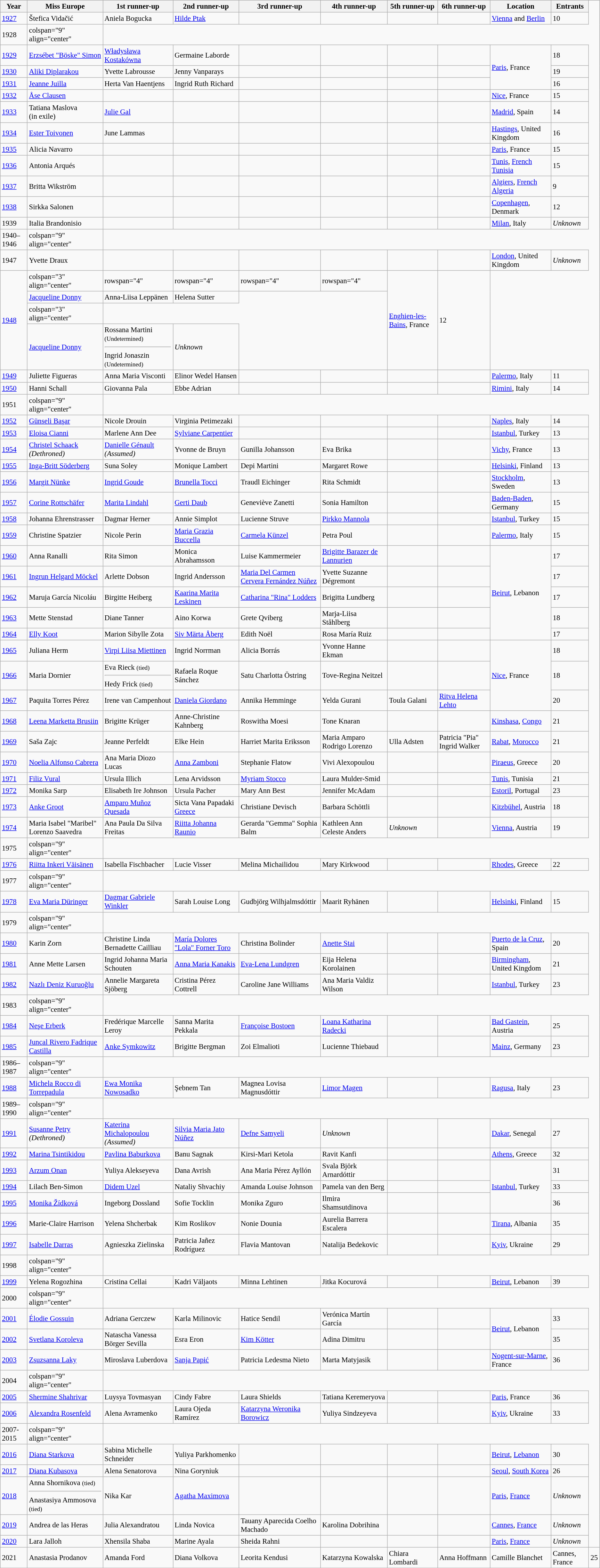<table class="wikitable" style="font-size: 95%;">
<tr>
<th>Year</th>
<th>Miss Europe</th>
<th>1st runner-up</th>
<th>2nd runner-up</th>
<th>3rd runner-up</th>
<th>4th runner-up</th>
<th>5th runner-up</th>
<th>6th runner-up</th>
<th>Location</th>
<th>Entrants</th>
</tr>
<tr>
<td><a href='#'>1927</a></td>
<td>Štefica Vidačić<br></td>
<td>Aniela Bogucka<br></td>
<td><a href='#'>Hilde Ptak</a><br></td>
<td></td>
<td></td>
<td></td>
<td></td>
<td><a href='#'>Vienna</a> and <a href='#'>Berlin</a></td>
<td>10</td>
</tr>
<tr>
<td>1928</td>
<td>colspan="9" align="center" </td>
</tr>
<tr>
<td><a href='#'>1929</a></td>
<td><a href='#'>Erzsébet "Böske" Simon</a><br></td>
<td><a href='#'>Władysława Kostakówna</a><br></td>
<td>Germaine Laborde<br></td>
<td></td>
<td></td>
<td></td>
<td></td>
<td rowspan="3"><a href='#'>Paris</a>, France</td>
<td>18</td>
</tr>
<tr>
<td><a href='#'>1930</a></td>
<td><a href='#'>Aliki Diplarakou</a><br></td>
<td>Yvette Labrousse<br></td>
<td>Jenny Vanparays<br></td>
<td></td>
<td></td>
<td></td>
<td></td>
<td>19</td>
</tr>
<tr>
<td><a href='#'>1931</a></td>
<td><a href='#'>Jeanne Juilla</a><br></td>
<td>Herta Van Haentjens<br></td>
<td>Ingrid Ruth Richard<br></td>
<td></td>
<td></td>
<td></td>
<td></td>
<td>16</td>
</tr>
<tr>
<td><a href='#'>1932</a></td>
<td><a href='#'>Åse Clausen</a><br></td>
<td></td>
<td></td>
<td></td>
<td></td>
<td></td>
<td></td>
<td><a href='#'>Nice</a>, France</td>
<td>15</td>
</tr>
<tr>
<td><a href='#'>1933</a></td>
<td>Tatiana Maslova<br> (in exile)</td>
<td><a href='#'>Julie Gal</a> <br></td>
<td></td>
<td></td>
<td></td>
<td></td>
<td></td>
<td><a href='#'>Madrid</a>, Spain</td>
<td>14</td>
</tr>
<tr>
<td><a href='#'>1934</a></td>
<td><a href='#'>Ester Toivonen</a><br></td>
<td>June Lammas<br></td>
<td></td>
<td></td>
<td></td>
<td></td>
<td></td>
<td><a href='#'>Hastings</a>, United Kingdom</td>
<td>16</td>
</tr>
<tr>
<td><a href='#'>1935</a></td>
<td>Alicia Navarro<br></td>
<td></td>
<td></td>
<td></td>
<td></td>
<td></td>
<td></td>
<td><a href='#'>Paris</a>, France</td>
<td>15</td>
</tr>
<tr>
<td><a href='#'>1936</a></td>
<td>Antonia Arqués<br></td>
<td></td>
<td></td>
<td></td>
<td></td>
<td></td>
<td></td>
<td><a href='#'>Tunis</a>, <a href='#'>French Tunisia</a></td>
<td>15</td>
</tr>
<tr>
<td><a href='#'>1937</a></td>
<td>Britta Wikström<br></td>
<td></td>
<td></td>
<td></td>
<td></td>
<td></td>
<td></td>
<td><a href='#'>Algiers</a>, <a href='#'>French Algeria</a></td>
<td>9</td>
</tr>
<tr>
<td><a href='#'>1938</a></td>
<td>Sirkka Salonen<br></td>
<td></td>
<td></td>
<td></td>
<td></td>
<td></td>
<td></td>
<td><a href='#'>Copenhagen</a>, Denmark</td>
<td>12</td>
</tr>
<tr>
<td>1939</td>
<td>Italia Brandonisio<br></td>
<td></td>
<td></td>
<td></td>
<td></td>
<td></td>
<td></td>
<td><a href='#'>Milan</a>, Italy</td>
<td><em>Unknown</em></td>
</tr>
<tr>
<td>1940–1946</td>
<td>colspan="9" align="center" </td>
</tr>
<tr>
<td>1947</td>
<td>Yvette Draux<br></td>
<td></td>
<td></td>
<td></td>
<td></td>
<td></td>
<td></td>
<td><a href='#'>London</a>, United Kingdom</td>
<td><em>Unknown</em></td>
</tr>
<tr>
<td rowspan="4"><a href='#'>1948</a></td>
<td>colspan="3" align="center" <small></small></td>
<td>rowspan="4" </td>
<td>rowspan="4" </td>
<td>rowspan="4" </td>
<td>rowspan="4" </td>
<td rowspan="4"><a href='#'>Enghien-les-Bains</a>, France</td>
<td rowspan="4">12</td>
</tr>
<tr>
<td><a href='#'>Jacqueline Donny</a><br></td>
<td>Anna-Liisa Leppänen<br></td>
<td>Helena Sutter<br></td>
</tr>
<tr>
<td>colspan="3" align="center" <small></small></td>
</tr>
<tr>
<td><a href='#'>Jacqueline Donny</a><br></td>
<td>Rossana Martini <small>(Undetermined)</small><br><hr>Ingrid Jonaszin <small>(Undetermined)</small><br></td>
<td><em>Unknown</em></td>
</tr>
<tr>
<td><a href='#'>1949</a></td>
<td>Juliette Figueras<br></td>
<td>Anna Maria Visconti<br></td>
<td>Elinor Wedel Hansen<br></td>
<td></td>
<td></td>
<td></td>
<td></td>
<td><a href='#'>Palermo</a>, Italy</td>
<td>11</td>
</tr>
<tr>
<td><a href='#'>1950</a></td>
<td>Hanni Schall<br></td>
<td>Giovanna Pala<br></td>
<td>Ebbe Adrian<br></td>
<td></td>
<td></td>
<td></td>
<td></td>
<td><a href='#'>Rimini</a>, Italy</td>
<td>14</td>
</tr>
<tr>
<td>1951</td>
<td>colspan="9" align="center" </td>
</tr>
<tr>
<td><a href='#'>1952</a></td>
<td><a href='#'>Günseli Başar</a><br></td>
<td>Nicole Drouin<br></td>
<td>Virginia Petimezaki<br></td>
<td></td>
<td></td>
<td></td>
<td></td>
<td><a href='#'>Naples</a>, Italy</td>
<td>14</td>
</tr>
<tr>
<td><a href='#'>1953</a></td>
<td><a href='#'>Eloisa Cianni</a><br></td>
<td>Marlene Ann Dee<br></td>
<td><a href='#'>Sylviane Carpentier</a><br></td>
<td></td>
<td></td>
<td></td>
<td></td>
<td><a href='#'>Istanbul</a>, Turkey</td>
<td>13</td>
</tr>
<tr>
<td><a href='#'>1954</a></td>
<td><a href='#'>Christel Schaack</a> <em>(Dethroned)</em><br></td>
<td><a href='#'>Danielle Génault</a> <em>(Assumed)</em><br></td>
<td>Yvonne de Bruyn<br></td>
<td>Gunilla Johansson<br></td>
<td>Eva Brika<br></td>
<td></td>
<td></td>
<td><a href='#'>Vichy</a>, France</td>
<td>13</td>
</tr>
<tr>
<td><a href='#'>1955</a></td>
<td><a href='#'>Inga-Britt Söderberg</a><br></td>
<td>Suna Soley<br></td>
<td>Monique Lambert<br></td>
<td>Depi Martini<br></td>
<td>Margaret Rowe<br></td>
<td></td>
<td></td>
<td><a href='#'>Helsinki</a>, Finland</td>
<td>13</td>
</tr>
<tr>
<td><a href='#'>1956</a></td>
<td><a href='#'>Margit Nünke</a><br></td>
<td><a href='#'>Ingrid Goude</a><br></td>
<td><a href='#'>Brunella Tocci</a><br></td>
<td>Traudl Eichinger<br></td>
<td>Rita Schmidt<br></td>
<td></td>
<td></td>
<td><a href='#'>Stockholm</a>, Sweden</td>
<td>13</td>
</tr>
<tr>
<td><a href='#'>1957</a></td>
<td><a href='#'>Corine Rottschäfer</a><br></td>
<td><a href='#'>Marita Lindahl</a><br></td>
<td><a href='#'>Gerti Daub</a><br></td>
<td>Geneviève Zanetti<br></td>
<td>Sonia Hamilton<br></td>
<td></td>
<td></td>
<td><a href='#'>Baden-Baden</a>, Germany</td>
<td>15</td>
</tr>
<tr>
<td><a href='#'>1958</a></td>
<td>Johanna Ehrenstrasser<br></td>
<td>Dagmar Herner<br></td>
<td>Annie Simplot<br></td>
<td>Lucienne Struve<br></td>
<td><a href='#'>Pirkko Mannola</a><br></td>
<td></td>
<td></td>
<td><a href='#'>Istanbul</a>, Turkey</td>
<td>15</td>
</tr>
<tr>
<td><a href='#'>1959</a></td>
<td>Christine Spatzier<br></td>
<td>Nicole Perin<br></td>
<td><a href='#'>Maria Grazia Buccella</a><br></td>
<td><a href='#'>Carmela Künzel</a><br></td>
<td>Petra Poul<br></td>
<td></td>
<td></td>
<td><a href='#'>Palermo</a>, Italy</td>
<td>15</td>
</tr>
<tr>
<td><a href='#'>1960</a></td>
<td>Anna Ranalli<br></td>
<td>Rita Simon<br></td>
<td>Monica Abrahamsson<br></td>
<td>Luise Kammermeier<br></td>
<td><a href='#'>Brigitte Barazer de Lannurien</a><br></td>
<td></td>
<td></td>
<td rowspan="5"><a href='#'>Beirut</a>, Lebanon</td>
<td>17</td>
</tr>
<tr>
<td><a href='#'>1961</a></td>
<td><a href='#'>Ingrun Helgard Möckel</a><br></td>
<td>Arlette Dobson<br></td>
<td>Ingrid Andersson<br></td>
<td><a href='#'>Maria Del Carmen Cervera Fernández Núñez</a><br></td>
<td>Yvette Suzanne Dégremont<br></td>
<td></td>
<td></td>
<td>17</td>
</tr>
<tr>
<td><a href='#'>1962</a></td>
<td>Maruja García Nicoláu<br></td>
<td>Birgitte Heiberg<br></td>
<td><a href='#'>Kaarina Marita Leskinen</a><br></td>
<td><a href='#'>Catharina "Rina" Lodders</a><br></td>
<td>Brigitta Lundberg<br></td>
<td></td>
<td></td>
<td>17</td>
</tr>
<tr>
<td><a href='#'>1963</a></td>
<td>Mette Stenstad<br></td>
<td>Diane Tanner<br></td>
<td>Aino Korwa<br></td>
<td>Grete Qviberg<br></td>
<td>Marja-Liisa Ståhlberg<br></td>
<td></td>
<td></td>
<td>18</td>
</tr>
<tr>
<td><a href='#'>1964</a></td>
<td><a href='#'>Elly Koot</a><br></td>
<td>Marion Sibylle Zota<br></td>
<td><a href='#'>Siv Märta Åberg</a><br></td>
<td>Edith Noël<br></td>
<td>Rosa María Ruiz<br></td>
<td></td>
<td></td>
<td>17</td>
</tr>
<tr>
<td><a href='#'>1965</a></td>
<td>Juliana Herm<br></td>
<td><a href='#'>Virpi Liisa Miettinen</a><br></td>
<td>Ingrid Norrman<br></td>
<td>Alicia Borrás<br></td>
<td>Yvonne Hanne Ekman<br></td>
<td></td>
<td></td>
<td rowspan="3"><a href='#'>Nice</a>, France</td>
<td>18</td>
</tr>
<tr>
<td><a href='#'>1966</a></td>
<td>Maria Dornier<br></td>
<td>Eva Rieck <small>(tied)</small><br><hr>Hedy Frick <small>(tied)</small><br></td>
<td>Rafaela Roque Sánchez<br></td>
<td>Satu Charlotta Östring<br></td>
<td>Tove-Regina Neitzel<br></td>
<td></td>
<td></td>
<td>18</td>
</tr>
<tr>
<td><a href='#'>1967</a></td>
<td>Paquita Torres Pérez<br></td>
<td>Irene van Campenhout<br></td>
<td><a href='#'>Daniela Giordano</a><br></td>
<td>Annika Hemminge<br></td>
<td>Yelda Gurani<br></td>
<td>Toula Galani<br></td>
<td><a href='#'>Ritva Helena Lehto</a><br></td>
<td>20</td>
</tr>
<tr>
<td><a href='#'>1968</a></td>
<td><a href='#'>Leena Marketta Brusiin</a><br></td>
<td>Brigitte Krüger<br></td>
<td>Anne-Christine Kahnberg<br></td>
<td>Roswitha Moesi<br></td>
<td>Tone Knaran<br></td>
<td></td>
<td></td>
<td><a href='#'>Kinshasa</a>, <a href='#'>Congo</a></td>
<td>21</td>
</tr>
<tr>
<td><a href='#'>1969</a></td>
<td>Saša Zajc<br></td>
<td>Jeanne Perfeldt<br></td>
<td>Elke Hein<br></td>
<td>Harriet Marita Eriksson<br></td>
<td>Maria Amparo Rodrigo Lorenzo<br></td>
<td>Ulla Adsten<br></td>
<td>Patricia "Pia" Ingrid Walker<br></td>
<td><a href='#'>Rabat</a>, <a href='#'>Morocco</a></td>
<td>21</td>
</tr>
<tr>
<td><a href='#'>1970</a></td>
<td><a href='#'>Noelia Alfonso Cabrera</a><br></td>
<td>Ana Maria Diozo Lucas<br></td>
<td><a href='#'>Anna Zamboni</a><br></td>
<td>Stephanie Flatow<br></td>
<td>Vivi Alexopoulou<br></td>
<td></td>
<td></td>
<td><a href='#'>Piraeus</a>, Greece</td>
<td>20</td>
</tr>
<tr>
<td><a href='#'>1971</a></td>
<td><a href='#'>Filiz Vural</a><br></td>
<td>Ursula Illich<br></td>
<td>Lena Arvidsson<br></td>
<td><a href='#'>Myriam Stocco</a><br></td>
<td>Laura Mulder-Smid<br></td>
<td></td>
<td></td>
<td><a href='#'>Tunis</a>, Tunisia</td>
<td>21</td>
</tr>
<tr>
<td><a href='#'>1972</a></td>
<td>Monika Sarp<br></td>
<td>Elisabeth Ire Johnson<br></td>
<td>Ursula Pacher<br></td>
<td>Mary Ann Best<br></td>
<td>Jennifer McAdam<br></td>
<td></td>
<td></td>
<td><a href='#'>Estoril</a>, Portugal</td>
<td>23</td>
</tr>
<tr>
<td><a href='#'>1973</a></td>
<td><a href='#'>Anke Groot</a><br></td>
<td><a href='#'>Amparo Muñoz Quesada</a><br></td>
<td>Sicta Vana Papadaki<br> <a href='#'>Greece</a></td>
<td>Christiane Devisch<br></td>
<td>Barbara Schöttli<br></td>
<td></td>
<td></td>
<td><a href='#'>Kitzbühel</a>, Austria</td>
<td>18</td>
</tr>
<tr>
<td><a href='#'>1974</a></td>
<td>Maria Isabel "Maribel" Lorenzo Saavedra<br></td>
<td>Ana Paula Da Silva Freitas<br></td>
<td><a href='#'>Riitta Johanna Raunio</a><br></td>
<td>Gerarda "Gemma" Sophia Balm<br></td>
<td>Kathleen Ann Celeste Anders<br></td>
<td><em>Unknown</em><br></td>
<td></td>
<td><a href='#'>Vienna</a>, Austria</td>
<td>19</td>
</tr>
<tr>
<td>1975</td>
<td>colspan="9" align="center" </td>
</tr>
<tr>
<td><a href='#'>1976</a></td>
<td><a href='#'>Riitta Inkeri Väisänen</a><br></td>
<td>Isabella Fischbacher<br></td>
<td>Lucie Visser<br></td>
<td>Melina Michailidou<br></td>
<td>Mary Kirkwood<br></td>
<td></td>
<td></td>
<td><a href='#'>Rhodes</a>, Greece</td>
<td>22</td>
</tr>
<tr>
<td>1977</td>
<td>colspan="9" align="center" </td>
</tr>
<tr>
<td><a href='#'>1978</a></td>
<td><a href='#'>Eva Maria Düringer</a><br></td>
<td><a href='#'>Dagmar Gabriele Winkler</a><br></td>
<td>Sarah Louise Long<br></td>
<td>Gudbjörg Wilhjalmsdóttir<br></td>
<td>Maarit Ryhänen<br></td>
<td></td>
<td></td>
<td><a href='#'>Helsinki</a>, Finland</td>
<td>15</td>
</tr>
<tr>
<td>1979</td>
<td>colspan="9" align="center" </td>
</tr>
<tr>
<td><a href='#'>1980</a></td>
<td>Karin Zorn<br></td>
<td>Christine Linda Bernadette Cailliau<br></td>
<td><a href='#'>María Dolores "Lola" Forner Toro</a><br></td>
<td>Christina Bolinder<br></td>
<td><a href='#'>Anette Stai</a><br></td>
<td></td>
<td></td>
<td><a href='#'>Puerto de la Cruz</a>, Spain</td>
<td>20</td>
</tr>
<tr>
<td><a href='#'>1981</a></td>
<td>Anne Mette Larsen<br></td>
<td>Ingrid Johanna Maria Schouten<br></td>
<td><a href='#'>Anna Maria Kanakis</a><br></td>
<td><a href='#'>Eva-Lena Lundgren</a><br></td>
<td>Eija Helena Korolainen<br></td>
<td></td>
<td></td>
<td><a href='#'>Birmingham</a>, United Kingdom</td>
<td>21</td>
</tr>
<tr>
<td><a href='#'>1982</a></td>
<td><a href='#'>Nazlı Deniz Kuruoğlu</a><br></td>
<td>Annelie Margareta Sjöberg<br></td>
<td>Cristina Pérez Cottrell<br></td>
<td>Caroline Jane Williams<br></td>
<td>Ana Maria Valdiz Wilson<br></td>
<td></td>
<td></td>
<td><a href='#'>Istanbul</a>, Turkey</td>
<td>23</td>
</tr>
<tr>
<td>1983</td>
<td>colspan="9" align="center" </td>
</tr>
<tr>
<td><a href='#'>1984</a></td>
<td><a href='#'>Neşe Erberk</a><br></td>
<td>Fredérique Marcelle Leroy<br></td>
<td>Sanna Marita Pekkala<br></td>
<td><a href='#'>Françoise Bostoen</a><br></td>
<td><a href='#'>Loana Katharina Radecki</a><br></td>
<td></td>
<td></td>
<td><a href='#'>Bad Gastein</a>, Austria</td>
<td>25</td>
</tr>
<tr>
<td><a href='#'>1985</a></td>
<td><a href='#'>Juncal Rivero Fadrique Castilla</a><br></td>
<td><a href='#'>Anke Symkowitz</a><br></td>
<td>Brigitte Bergman<br></td>
<td>Zoi Elmalioti<br></td>
<td>Lucienne Thiebaud<br></td>
<td></td>
<td></td>
<td><a href='#'>Mainz</a>, Germany</td>
<td>23</td>
</tr>
<tr>
<td>1986–1987</td>
<td>colspan="9" align="center" </td>
</tr>
<tr>
<td><a href='#'>1988</a></td>
<td><a href='#'>Michela Rocco di Torrepadula</a><br></td>
<td><a href='#'>Ewa Monika Nowosadko</a><br></td>
<td>Şebnem Tan<br></td>
<td>Magnea Lovisa Magnusdóttir<br></td>
<td><a href='#'>Limor Magen</a><br></td>
<td></td>
<td></td>
<td><a href='#'>Ragusa</a>, Italy</td>
<td>23</td>
</tr>
<tr>
<td>1989–1990</td>
<td>colspan="9" align="center" </td>
</tr>
<tr>
<td><a href='#'>1991</a></td>
<td><a href='#'>Susanne Petry</a> <em>(Dethroned)</em><br></td>
<td><a href='#'>Katerina Michalopoulou</a> <em>(Assumed)</em><br></td>
<td><a href='#'>Silvia Maria Jato Núñez</a><br></td>
<td><a href='#'>Defne Samyeli</a><br></td>
<td><em>Unknown</em><br></td>
<td></td>
<td></td>
<td><a href='#'>Dakar</a>, Senegal</td>
<td>27</td>
</tr>
<tr>
<td><a href='#'>1992</a></td>
<td><a href='#'>Marina Tsintikidou</a><br></td>
<td><a href='#'>Pavlina Baburkova</a><br></td>
<td>Banu Sagnak<br></td>
<td>Kirsi-Mari Ketola<br></td>
<td>Ravit Kanfi<br></td>
<td></td>
<td></td>
<td><a href='#'>Athens</a>, Greece</td>
<td>32</td>
</tr>
<tr>
<td><a href='#'>1993</a></td>
<td><a href='#'>Arzum Onan</a><br></td>
<td>Yuliya Alekseyeva<br></td>
<td>Dana Avrish<br></td>
<td>Ana Maria Pérez Ayllón<br></td>
<td>Svala Björk Arnardóttir<br></td>
<td></td>
<td></td>
<td rowspan="3"><a href='#'>Istanbul</a>, Turkey</td>
<td>31</td>
</tr>
<tr>
<td><a href='#'>1994</a></td>
<td>Lilach Ben-Simon<br></td>
<td><a href='#'>Didem Uzel</a><br></td>
<td>Nataliy Shvachiy<br></td>
<td>Amanda Louise Johnson<br></td>
<td>Pamela van den Berg<br></td>
<td></td>
<td></td>
<td>33</td>
</tr>
<tr>
<td><a href='#'>1995</a></td>
<td><a href='#'>Monika Žídková</a><br></td>
<td>Ingeborg Dossland<br></td>
<td>Sofie Tocklin<br></td>
<td>Monika Zguro<br></td>
<td>Ilmira Shamsutdinova<br></td>
<td></td>
<td></td>
<td>36</td>
</tr>
<tr>
<td><a href='#'>1996</a></td>
<td>Marie-Claire Harrison<br></td>
<td>Yelena Shcherbak<br></td>
<td>Kim Roslikov<br></td>
<td>Nonie Dounia<br></td>
<td>Aurelia Barrera Escalera<br></td>
<td></td>
<td></td>
<td><a href='#'>Tirana</a>, Albania</td>
<td>35</td>
</tr>
<tr>
<td><a href='#'>1997</a></td>
<td><a href='#'>Isabelle Darras</a><br></td>
<td>Agnieszka Zielinska<br></td>
<td>Patricia Jañez Rodríguez<br></td>
<td>Flavia Mantovan<br></td>
<td>Natalija Bedekovic<br></td>
<td></td>
<td></td>
<td><a href='#'>Kyiv</a>, Ukraine</td>
<td>29</td>
</tr>
<tr>
<td>1998</td>
<td>colspan="9" align="center" </td>
</tr>
<tr>
<td><a href='#'>1999</a></td>
<td>Yelena Rogozhina<br></td>
<td>Cristina Cellai<br></td>
<td>Kadri Väljaots<br></td>
<td>Minna Lehtinen<br></td>
<td>Jitka Kocurová<br></td>
<td></td>
<td></td>
<td><a href='#'>Beirut</a>, Lebanon</td>
<td>39</td>
</tr>
<tr>
<td>2000</td>
<td>colspan="9" align="center" </td>
</tr>
<tr>
<td><a href='#'>2001</a></td>
<td><a href='#'>Élodie Gossuin</a><br></td>
<td>Adriana Gerczew<br></td>
<td>Karla Milinovic<br></td>
<td>Hatice Sendil<br></td>
<td>Verónica Martín García<br></td>
<td></td>
<td></td>
<td rowspan="2"><a href='#'>Beirut</a>, Lebanon</td>
<td>33</td>
</tr>
<tr>
<td><a href='#'>2002</a></td>
<td><a href='#'>Svetlana Koroleva</a><br></td>
<td>Natascha Vanessa Börger Sevilla<br></td>
<td>Esra Eron<br></td>
<td><a href='#'>Kim Kötter</a><br></td>
<td>Adina Dimitru<br></td>
<td></td>
<td></td>
<td>35</td>
</tr>
<tr>
<td><a href='#'>2003</a></td>
<td><a href='#'>Zsuzsanna Laky</a><br></td>
<td>Miroslava Luberdova<br></td>
<td><a href='#'>Sanja Papić</a><br></td>
<td>Patricia Ledesma Nieto<br></td>
<td>Marta Matyjasik<br></td>
<td></td>
<td></td>
<td><a href='#'>Nogent-sur-Marne</a>, France</td>
<td>36</td>
</tr>
<tr>
<td>2004</td>
<td>colspan="9" align="center" </td>
</tr>
<tr>
<td><a href='#'>2005</a></td>
<td><a href='#'>Shermine Shahrivar</a><br></td>
<td>Luysya Tovmasyan<br></td>
<td>Cindy Fabre<br></td>
<td>Laura Shields<br></td>
<td>Tatiana Keremeryova<br></td>
<td></td>
<td></td>
<td><a href='#'>Paris</a>, France</td>
<td>36</td>
</tr>
<tr>
<td><a href='#'>2006</a></td>
<td><a href='#'>Alexandra Rosenfeld</a><br></td>
<td>Alena Avramenko<br></td>
<td>Laura Ojeda Ramírez<br></td>
<td><a href='#'>Katarzyna Weronika Borowicz</a><br></td>
<td>Yuliya Sindzeyeva<br></td>
<td></td>
<td></td>
<td><a href='#'>Kyiv</a>, Ukraine</td>
<td>33</td>
</tr>
<tr>
<td>2007-2015</td>
<td>colspan="9" align="center" </td>
</tr>
<tr>
<td><a href='#'>2016</a></td>
<td><a href='#'>Diana Starkova</a><br></td>
<td>Sabina Michelle Schneider<br></td>
<td>Yuliya Parkhomenko<br></td>
<td></td>
<td></td>
<td></td>
<td></td>
<td><a href='#'>Beirut</a>, <a href='#'>Lebanon</a></td>
<td>30</td>
</tr>
<tr>
<td><a href='#'>2017</a></td>
<td><a href='#'>Diana Kubasova</a><br></td>
<td>Alena Senatorova<br></td>
<td>Nina Goryniuk<br></td>
<td></td>
<td></td>
<td></td>
<td></td>
<td><a href='#'>Seoul</a>, <a href='#'>South Korea</a></td>
<td>26</td>
</tr>
<tr>
<td 2018 Miss Europe><a href='#'>2018</a></td>
<td>Anna Shornikova <small>(tied)</small><br><hr>Anastasiya Ammosova <small>(tied)</small><br></td>
<td>Nika Kar<br></td>
<td><a href='#'>Agatha Maximova</a><br></td>
<td></td>
<td></td>
<td></td>
<td></td>
<td><a href='#'>Paris</a>, <a href='#'>France</a></td>
<td><em>Unknown</em></td>
</tr>
<tr>
<td><a href='#'>2019</a></td>
<td>Andrea de las Heras<br></td>
<td>Julia Alexandratou<br></td>
<td>Linda Novica<br></td>
<td>Tauany Aparecida Coelho Machado<br></td>
<td>Karolina Dobrihina<br></td>
<td></td>
<td></td>
<td><a href='#'>Cannes</a>, <a href='#'>France</a></td>
<td><em>Unknown</em></td>
</tr>
<tr>
<td><a href='#'>2020</a></td>
<td>Lara Jalloh<br></td>
<td>Xhensila Shaba<br></td>
<td>Marine Ayala<br></td>
<td>Sheida Rahni<br></td>
<td></td>
<td></td>
<td></td>
<td><a href='#'>Paris</a>, <a href='#'>France</a></td>
<td><em>Unknown</em></td>
</tr>
<tr>
<td>2021</td>
<td>Anastasia Prodanov<br></td>
<td>Amanda Ford<br></td>
<td>Diana Volkova<br></td>
<td>Leorita Kendusi<br></td>
<td>Katarzyna Kowalska<br></td>
<td>Chiara Lombardi<br></td>
<td>Anna Hoffmann<br></td>
<td>Camille Blanchet<br></td>
<td>Cannes, France</td>
<td>25</td>
</tr>
</table>
